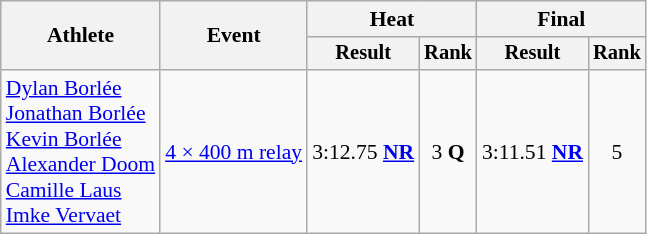<table class="wikitable" style="font-size:90%">
<tr>
<th rowspan="2">Athlete</th>
<th rowspan="2">Event</th>
<th colspan="2">Heat</th>
<th colspan="2">Final</th>
</tr>
<tr style="font-size:95%">
<th>Result</th>
<th>Rank</th>
<th>Result</th>
<th>Rank</th>
</tr>
<tr align=center>
<td align=left><a href='#'>Dylan Borlée</a><br><a href='#'>Jonathan Borlée</a><br><a href='#'>Kevin Borlée</a><br><a href='#'>Alexander Doom</a><br><a href='#'>Camille Laus</a><br><a href='#'>Imke Vervaet</a></td>
<td align=left><a href='#'>4 × 400 m relay</a></td>
<td>3:12.75 <strong><a href='#'>NR</a></strong></td>
<td>3 <strong>Q</strong></td>
<td>3:11.51 <strong><a href='#'>NR</a></strong></td>
<td>5</td>
</tr>
</table>
